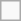<table float="left" class="infobox">
<tr>
<td></td>
</tr>
</table>
